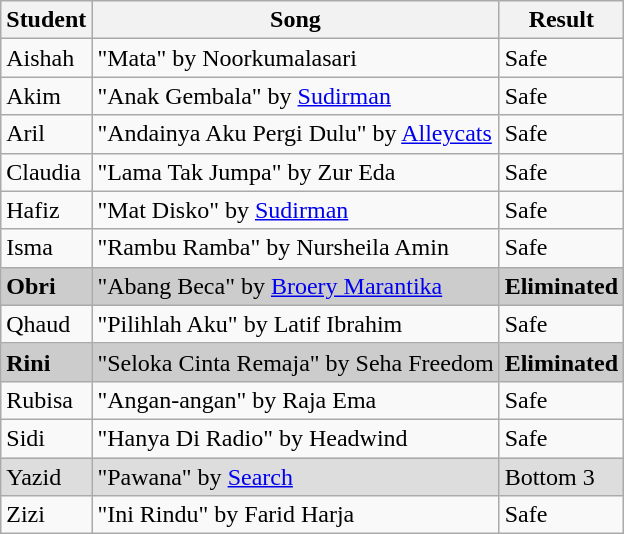<table class="wikitable">
<tr>
<th>Student</th>
<th>Song</th>
<th>Result</th>
</tr>
<tr>
<td>Aishah</td>
<td>"Mata" by Noorkumalasari</td>
<td>Safe</td>
</tr>
<tr>
<td>Akim</td>
<td>"Anak Gembala" by <a href='#'>Sudirman</a></td>
<td>Safe</td>
</tr>
<tr>
<td>Aril</td>
<td>"Andainya Aku Pergi Dulu" by <a href='#'>Alleycats</a></td>
<td>Safe</td>
</tr>
<tr>
<td>Claudia</td>
<td>"Lama Tak Jumpa" by Zur Eda</td>
<td>Safe</td>
</tr>
<tr>
<td>Hafiz</td>
<td>"Mat Disko" by <a href='#'>Sudirman</a></td>
<td>Safe</td>
</tr>
<tr>
<td>Isma</td>
<td>"Rambu Ramba" by Nursheila Amin</td>
<td>Safe</td>
</tr>
<tr bgcolor="#CCCCCC">
<td><strong>Obri</strong></td>
<td>"Abang Beca" by <a href='#'>Broery Marantika</a></td>
<td><strong>Eliminated</strong></td>
</tr>
<tr>
<td>Qhaud</td>
<td>"Pilihlah Aku" by Latif Ibrahim</td>
<td>Safe</td>
</tr>
<tr bgcolor="#CCCCCC">
<td><strong>Rini</strong></td>
<td>"Seloka Cinta Remaja" by Seha Freedom</td>
<td><strong>Eliminated</strong></td>
</tr>
<tr>
<td>Rubisa</td>
<td>"Angan-angan" by Raja Ema</td>
<td>Safe</td>
</tr>
<tr>
<td>Sidi</td>
<td>"Hanya Di Radio" by Headwind</td>
<td>Safe</td>
</tr>
<tr bgcolor="#DDDDDD">
<td>Yazid</td>
<td>"Pawana" by <a href='#'>Search</a></td>
<td>Bottom 3</td>
</tr>
<tr>
<td>Zizi</td>
<td>"Ini Rindu" by Farid Harja</td>
<td>Safe</td>
</tr>
</table>
